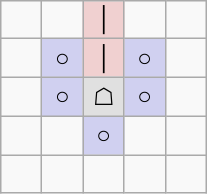<table border="1" class="wikitable">
<tr align=center>
<td width="20"> </td>
<td width="20"> </td>
<td width="20" style="background:#f0d0d0;">│</td>
<td width="20"> </td>
<td width="20"> </td>
</tr>
<tr align=center>
<td> </td>
<td style="background:#d0d0f0;">○</td>
<td style="background:#f0d0d0;">│</td>
<td style="background:#d0d0f0;">○</td>
<td> </td>
</tr>
<tr align=center>
<td> </td>
<td style="background:#d0d0f0;">○</td>
<td style="background:#e0e0e0;">☖</td>
<td style="background:#d0d0f0;">○</td>
<td> </td>
</tr>
<tr align=center>
<td> </td>
<td> </td>
<td style="background:#d0d0f0;">○</td>
<td> </td>
<td> </td>
</tr>
<tr align=center>
<td> </td>
<td> </td>
<td> </td>
<td> </td>
<td> </td>
</tr>
</table>
